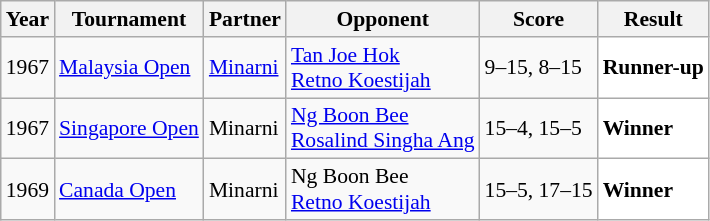<table class="sortable wikitable" style="font-size: 90%;">
<tr>
<th>Year</th>
<th>Tournament</th>
<th>Partner</th>
<th>Opponent</th>
<th>Score</th>
<th>Result</th>
</tr>
<tr>
<td align="center">1967</td>
<td align="left"><a href='#'>Malaysia Open</a></td>
<td align="left"> <a href='#'>Minarni</a></td>
<td align="left"> <a href='#'>Tan Joe Hok</a><br> <a href='#'>Retno Koestijah</a></td>
<td align="left">9–15, 8–15</td>
<td style="text-align:left; background:white"> <strong>Runner-up</strong></td>
</tr>
<tr>
<td align="center">1967</td>
<td align="left"><a href='#'>Singapore Open</a></td>
<td align="left"> Minarni</td>
<td align="left"> <a href='#'>Ng Boon Bee</a><br> <a href='#'>Rosalind Singha Ang</a></td>
<td align="left">15–4, 15–5</td>
<td style="text-align:left; background:white"> <strong>Winner</strong></td>
</tr>
<tr>
<td align="center">1969</td>
<td align="left"><a href='#'>Canada Open</a></td>
<td align="left"> Minarni</td>
<td align="left"> Ng Boon Bee<br> <a href='#'>Retno Koestijah</a></td>
<td align="left">15–5, 17–15</td>
<td style="text-align:left; background:white"> <strong>Winner</strong></td>
</tr>
</table>
